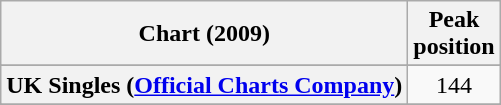<table class="wikitable sortable plainrowheaders">
<tr>
<th scope="col">Chart (2009)</th>
<th scope="col">Peak<br>position</th>
</tr>
<tr>
</tr>
<tr>
<th scope="row">UK Singles (<a href='#'>Official Charts Company</a>)</th>
<td align="center">144</td>
</tr>
<tr>
</tr>
<tr>
</tr>
<tr>
</tr>
</table>
